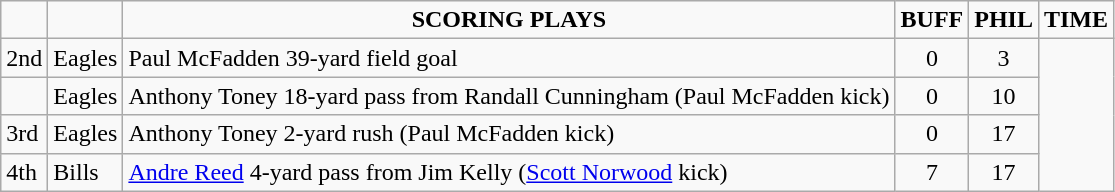<table class="wikitable">
<tr align="center">
<td></td>
<td></td>
<td><strong>SCORING PLAYS</strong></td>
<td><strong>BUFF </strong></td>
<td><strong>PHIL</strong></td>
<td><strong>TIME</strong></td>
</tr>
<tr align="left">
<td>2nd</td>
<td>Eagles</td>
<td>Paul McFadden 39-yard field goal</td>
<td - align="center">0</td>
<td - align="center">3</td>
</tr>
<tr align="left">
<td></td>
<td>Eagles</td>
<td>Anthony Toney 18-yard pass from Randall Cunningham (Paul McFadden kick)</td>
<td - align="center">0</td>
<td - align="center">10</td>
</tr>
<tr align="left">
<td>3rd</td>
<td>Eagles</td>
<td>Anthony Toney 2-yard rush (Paul McFadden kick)</td>
<td - align="center">0</td>
<td - align="center">17</td>
</tr>
<tr align="left">
<td>4th</td>
<td>Bills</td>
<td><a href='#'>Andre Reed</a> 4-yard pass from Jim Kelly (<a href='#'>Scott Norwood</a> kick)</td>
<td - align="center">7</td>
<td - align="center">17</td>
</tr>
</table>
